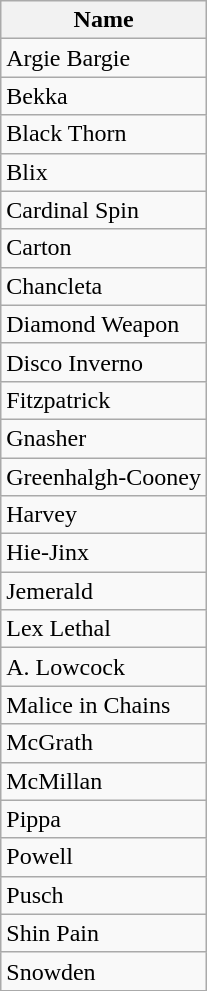<table class="wikitable">
<tr>
<th>Name</th>
</tr>
<tr>
<td>Argie Bargie</td>
</tr>
<tr>
<td>Bekka</td>
</tr>
<tr>
<td>Black Thorn</td>
</tr>
<tr>
<td>Blix</td>
</tr>
<tr>
<td>Cardinal Spin</td>
</tr>
<tr>
<td>Carton</td>
</tr>
<tr>
<td>Chancleta</td>
</tr>
<tr>
<td>Diamond Weapon</td>
</tr>
<tr>
<td>Disco Inverno</td>
</tr>
<tr>
<td>Fitzpatrick</td>
</tr>
<tr>
<td>Gnasher</td>
</tr>
<tr>
<td>Greenhalgh-Cooney</td>
</tr>
<tr>
<td>Harvey</td>
</tr>
<tr>
<td>Hie-Jinx</td>
</tr>
<tr>
<td>Jemerald</td>
</tr>
<tr>
<td>Lex Lethal</td>
</tr>
<tr>
<td>A. Lowcock</td>
</tr>
<tr>
<td>Malice in Chains</td>
</tr>
<tr>
<td>McGrath</td>
</tr>
<tr>
<td>McMillan</td>
</tr>
<tr>
<td>Pippa</td>
</tr>
<tr>
<td>Powell</td>
</tr>
<tr>
<td>Pusch</td>
</tr>
<tr>
<td>Shin Pain</td>
</tr>
<tr>
<td>Snowden</td>
</tr>
</table>
